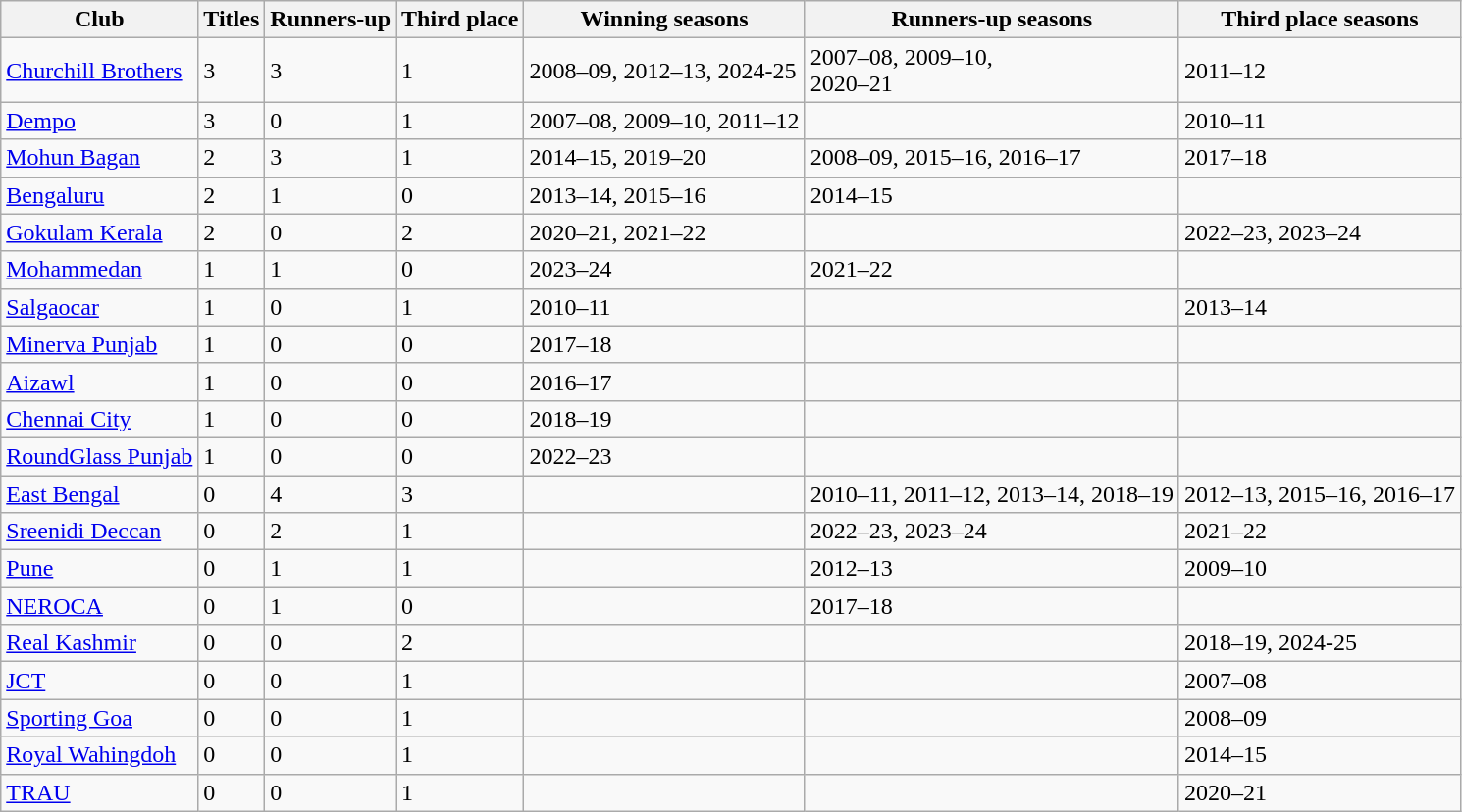<table class="wikitable">
<tr>
<th>Club</th>
<th>Titles</th>
<th>Runners-up</th>
<th>Third place</th>
<th>Winning seasons</th>
<th>Runners-up seasons</th>
<th>Third place seasons</th>
</tr>
<tr>
<td><a href='#'>Churchill Brothers</a></td>
<td>3</td>
<td>3</td>
<td>1</td>
<td>2008–09, 2012–13, 2024-25</td>
<td>2007–08, 2009–10,<br>2020–21</td>
<td>2011–12</td>
</tr>
<tr>
<td><a href='#'>Dempo</a></td>
<td>3</td>
<td>0</td>
<td>1</td>
<td>2007–08, 2009–10, 2011–12</td>
<td></td>
<td>2010–11</td>
</tr>
<tr>
<td><a href='#'>Mohun Bagan</a></td>
<td>2</td>
<td>3</td>
<td>1</td>
<td>2014–15, 2019–20</td>
<td>2008–09, 2015–16, 2016–17</td>
<td>2017–18</td>
</tr>
<tr>
<td><a href='#'>Bengaluru</a></td>
<td>2</td>
<td>1</td>
<td>0</td>
<td>2013–14, 2015–16</td>
<td>2014–15</td>
<td></td>
</tr>
<tr>
<td><a href='#'>Gokulam Kerala</a></td>
<td>2</td>
<td>0</td>
<td>2</td>
<td>2020–21, 2021–22</td>
<td></td>
<td>2022–23, 2023–24</td>
</tr>
<tr>
<td><a href='#'>Mohammedan</a></td>
<td>1</td>
<td>1</td>
<td>0</td>
<td>2023–24</td>
<td>2021–22</td>
<td></td>
</tr>
<tr>
<td><a href='#'>Salgaocar</a></td>
<td>1</td>
<td>0</td>
<td>1</td>
<td>2010–11</td>
<td></td>
<td>2013–14</td>
</tr>
<tr>
<td><a href='#'>Minerva Punjab</a></td>
<td>1</td>
<td>0</td>
<td>0</td>
<td>2017–18</td>
<td></td>
<td></td>
</tr>
<tr>
<td><a href='#'>Aizawl</a></td>
<td>1</td>
<td>0</td>
<td>0</td>
<td>2016–17</td>
<td></td>
<td></td>
</tr>
<tr>
<td><a href='#'>Chennai City</a></td>
<td>1</td>
<td>0</td>
<td>0</td>
<td>2018–19</td>
<td></td>
<td></td>
</tr>
<tr>
<td><a href='#'>RoundGlass Punjab</a></td>
<td>1</td>
<td>0</td>
<td>0</td>
<td>2022–23</td>
<td></td>
<td></td>
</tr>
<tr>
<td><a href='#'>East Bengal</a></td>
<td>0</td>
<td>4</td>
<td>3</td>
<td></td>
<td>2010–11, 2011–12, 2013–14, 2018–19</td>
<td>2012–13, 2015–16, 2016–17</td>
</tr>
<tr>
<td><a href='#'>Sreenidi Deccan</a></td>
<td>0</td>
<td>2</td>
<td>1</td>
<td></td>
<td>2022–23, 2023–24</td>
<td>2021–22</td>
</tr>
<tr>
<td><a href='#'>Pune</a></td>
<td>0</td>
<td>1</td>
<td>1</td>
<td></td>
<td>2012–13</td>
<td>2009–10</td>
</tr>
<tr>
<td><a href='#'>NEROCA</a></td>
<td>0</td>
<td>1</td>
<td>0</td>
<td></td>
<td>2017–18</td>
<td></td>
</tr>
<tr>
<td><a href='#'>Real Kashmir</a></td>
<td>0</td>
<td>0</td>
<td>2</td>
<td></td>
<td></td>
<td>2018–19, 2024-25</td>
</tr>
<tr>
<td><a href='#'>JCT</a></td>
<td>0</td>
<td>0</td>
<td>1</td>
<td></td>
<td></td>
<td>2007–08</td>
</tr>
<tr>
<td><a href='#'>Sporting Goa</a></td>
<td>0</td>
<td>0</td>
<td>1</td>
<td></td>
<td></td>
<td>2008–09</td>
</tr>
<tr>
<td><a href='#'>Royal Wahingdoh</a></td>
<td>0</td>
<td>0</td>
<td>1</td>
<td></td>
<td></td>
<td>2014–15</td>
</tr>
<tr>
<td><a href='#'>TRAU</a></td>
<td>0</td>
<td>0</td>
<td>1</td>
<td></td>
<td></td>
<td>2020–21</td>
</tr>
</table>
